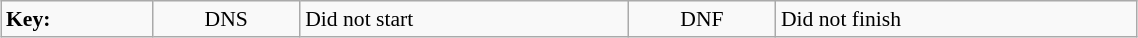<table class="wikitable" style="margin:0.5em auto; font-size:90%;position:relative;" width=60%>
<tr>
<td><strong>Key:</strong></td>
<td align=center>DNS</td>
<td>Did not start</td>
<td align=center>DNF</td>
<td>Did not finish</td>
</tr>
</table>
